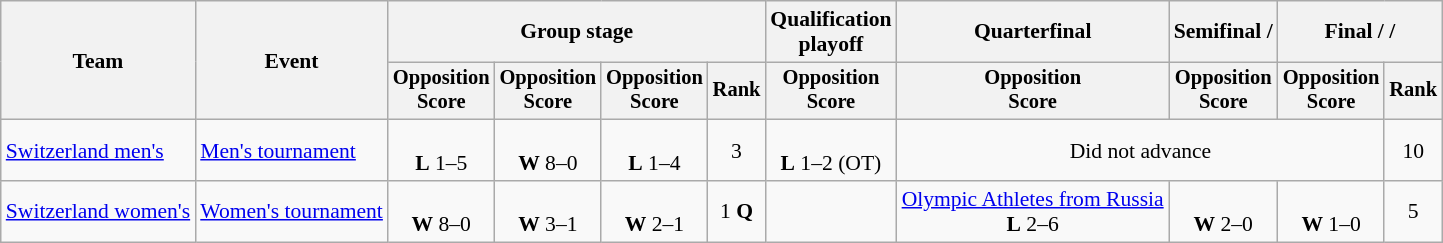<table class="wikitable" style="font-size:90%">
<tr>
<th rowspan=2>Team</th>
<th rowspan=2>Event</th>
<th colspan=4>Group stage</th>
<th>Qualification<br>playoff</th>
<th>Quarterfinal</th>
<th>Semifinal / </th>
<th colspan=2>Final /  / </th>
</tr>
<tr style="font-size:95%">
<th>Opposition<br>Score</th>
<th>Opposition<br>Score</th>
<th>Opposition<br>Score</th>
<th>Rank</th>
<th>Opposition<br>Score</th>
<th>Opposition<br>Score</th>
<th>Opposition<br>Score</th>
<th>Opposition<br>Score</th>
<th>Rank</th>
</tr>
<tr align=center>
<td align=left><a href='#'>Switzerland men's</a></td>
<td align=left><a href='#'>Men's tournament</a></td>
<td><br> <strong>L</strong> 1–5</td>
<td><br> <strong>W</strong> 8–0</td>
<td><br> <strong>L</strong> 1–4</td>
<td>3</td>
<td><br> <strong>L</strong> 1–2 (OT)</td>
<td colspan=3>Did not advance</td>
<td>10</td>
</tr>
<tr align=center>
<td align=left><a href='#'>Switzerland women's</a></td>
<td align=left><a href='#'>Women's tournament</a></td>
<td><br> <strong>W</strong> 8–0</td>
<td><br> <strong>W</strong> 3–1</td>
<td><br> <strong>W</strong> 2–1</td>
<td>1 <strong>Q</strong></td>
<td></td>
<td> <a href='#'>Olympic Athletes from Russia</a><br> <strong>L</strong> 2–6</td>
<td><br> <strong>W</strong> 2–0</td>
<td><br> <strong>W</strong> 1–0</td>
<td>5</td>
</tr>
</table>
